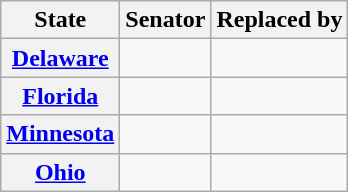<table class="wikitable sortable plainrowheaders">
<tr>
<th scope="col">State</th>
<th scope="col">Senator</th>
<th scope="col">Replaced by</th>
</tr>
<tr>
<th><a href='#'>Delaware</a></th>
<td></td>
<td></td>
</tr>
<tr>
<th><a href='#'>Florida</a></th>
<td></td>
<td></td>
</tr>
<tr>
<th><a href='#'>Minnesota</a></th>
<td></td>
<td></td>
</tr>
<tr>
<th><a href='#'>Ohio</a></th>
<td></td>
<td></td>
</tr>
</table>
